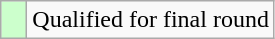<table class="wikitable">
<tr>
<td style="width:10px; background:#cfc"></td>
<td>Qualified for final round</td>
</tr>
</table>
